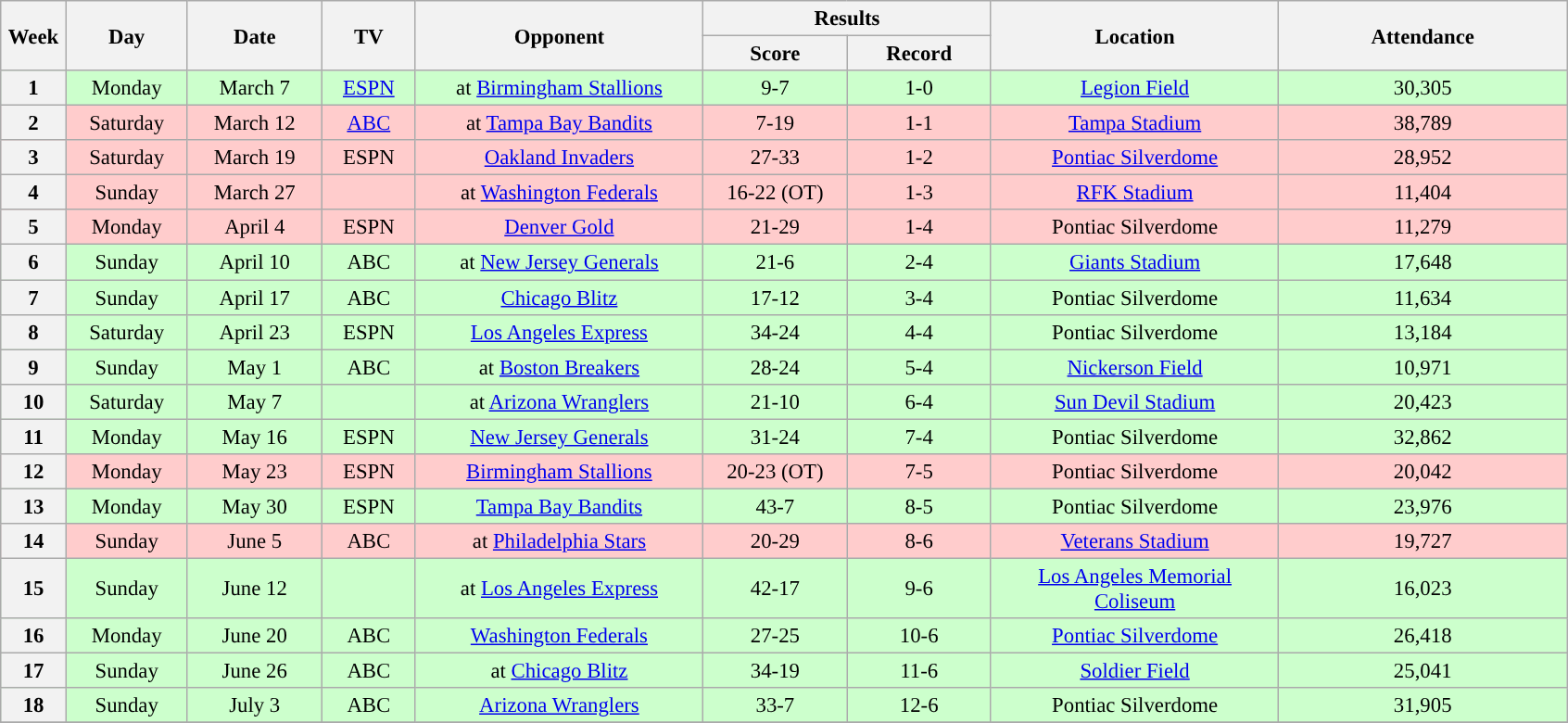<table class="wikitable" style="text-align:center; font-size: 95%;">
<tr>
<th rowspan="2" width="40">Week</th>
<th rowspan="2" width="80">Day</th>
<th rowspan="2" width="90">Date</th>
<th rowspan="2" width="60">TV</th>
<th rowspan="2" width="200">Opponent</th>
<th colspan="2" width="200">Results</th>
<th rowspan="2" width="200">Location</th>
<th rowspan="2" width="200">Attendance</th>
</tr>
<tr>
<th width="60">Score</th>
<th width="60">Record</th>
</tr>
<tr bgcolor=#ccffcc>
<th>1</th>
<td>Monday</td>
<td>March 7</td>
<td><a href='#'>ESPN</a></td>
<td>at <a href='#'>Birmingham Stallions</a></td>
<td>9-7</td>
<td>1-0</td>
<td><a href='#'>Legion Field</a></td>
<td>30,305</td>
</tr>
<tr bgcolor=#ffcccc>
<th>2</th>
<td>Saturday</td>
<td>March 12</td>
<td><a href='#'>ABC</a></td>
<td>at <a href='#'>Tampa Bay Bandits</a></td>
<td>7-19</td>
<td>1-1</td>
<td><a href='#'>Tampa Stadium</a></td>
<td>38,789</td>
</tr>
<tr bgcolor=#ffcccc>
<th>3</th>
<td>Saturday</td>
<td>March 19</td>
<td>ESPN</td>
<td><a href='#'>Oakland Invaders</a></td>
<td>27-33</td>
<td>1-2</td>
<td><a href='#'>Pontiac Silverdome</a></td>
<td>28,952</td>
</tr>
<tr bgcolor=#ffcccc>
<th>4</th>
<td>Sunday</td>
<td>March 27</td>
<td></td>
<td>at <a href='#'>Washington Federals</a></td>
<td>16-22 (OT)</td>
<td>1-3</td>
<td><a href='#'>RFK Stadium</a></td>
<td>11,404</td>
</tr>
<tr bgcolor=#ffcccc>
<th>5</th>
<td>Monday</td>
<td>April 4</td>
<td>ESPN</td>
<td><a href='#'>Denver Gold</a></td>
<td>21-29</td>
<td>1-4</td>
<td>Pontiac Silverdome</td>
<td>11,279</td>
</tr>
<tr bgcolor=#ccffcc>
<th>6</th>
<td>Sunday</td>
<td>April 10</td>
<td>ABC</td>
<td>at <a href='#'>New Jersey Generals</a></td>
<td>21-6</td>
<td>2-4</td>
<td><a href='#'>Giants Stadium</a></td>
<td>17,648</td>
</tr>
<tr bgcolor=#ccffcc>
<th>7</th>
<td>Sunday</td>
<td>April 17</td>
<td>ABC</td>
<td><a href='#'>Chicago Blitz</a></td>
<td>17-12</td>
<td>3-4</td>
<td>Pontiac Silverdome</td>
<td>11,634</td>
</tr>
<tr bgcolor=#ccffcc>
<th>8</th>
<td>Saturday</td>
<td>April 23</td>
<td>ESPN</td>
<td><a href='#'>Los Angeles Express</a></td>
<td>34-24</td>
<td>4-4</td>
<td>Pontiac Silverdome</td>
<td>13,184</td>
</tr>
<tr bgcolor=#ccffcc>
<th>9</th>
<td>Sunday</td>
<td>May 1</td>
<td>ABC</td>
<td>at <a href='#'>Boston Breakers</a></td>
<td>28-24</td>
<td>5-4</td>
<td><a href='#'>Nickerson Field</a></td>
<td>10,971</td>
</tr>
<tr bgcolor=#ccffcc>
<th>10</th>
<td>Saturday</td>
<td>May 7</td>
<td></td>
<td>at <a href='#'>Arizona Wranglers</a></td>
<td>21-10</td>
<td>6-4</td>
<td><a href='#'>Sun Devil Stadium</a></td>
<td>20,423</td>
</tr>
<tr bgcolor=#ccffcc>
<th>11</th>
<td>Monday</td>
<td>May 16</td>
<td>ESPN</td>
<td><a href='#'>New Jersey Generals</a></td>
<td>31-24</td>
<td>7-4</td>
<td>Pontiac Silverdome</td>
<td>32,862</td>
</tr>
<tr bgcolor=#ffcccc>
<th>12</th>
<td>Monday</td>
<td>May 23</td>
<td>ESPN</td>
<td><a href='#'>Birmingham Stallions</a></td>
<td>20-23 (OT)</td>
<td>7-5</td>
<td>Pontiac Silverdome</td>
<td>20,042</td>
</tr>
<tr bgcolor=#ccffcc>
<th>13</th>
<td>Monday</td>
<td>May 30</td>
<td>ESPN</td>
<td><a href='#'>Tampa Bay Bandits</a></td>
<td>43-7</td>
<td>8-5</td>
<td>Pontiac Silverdome</td>
<td>23,976</td>
</tr>
<tr bgcolor=#ffcccc>
<th>14</th>
<td>Sunday</td>
<td>June 5</td>
<td>ABC</td>
<td>at <a href='#'>Philadelphia Stars</a></td>
<td>20-29</td>
<td>8-6</td>
<td><a href='#'>Veterans Stadium</a></td>
<td>19,727</td>
</tr>
<tr bgcolor=#ccffcc>
<th>15</th>
<td>Sunday</td>
<td>June 12</td>
<td></td>
<td>at <a href='#'>Los Angeles Express</a></td>
<td>42-17</td>
<td>9-6</td>
<td><a href='#'>Los Angeles Memorial Coliseum</a></td>
<td>16,023</td>
</tr>
<tr bgcolor=#ccffcc>
<th>16</th>
<td>Monday</td>
<td>June 20</td>
<td>ABC</td>
<td><a href='#'>Washington Federals</a></td>
<td>27-25</td>
<td>10-6</td>
<td><a href='#'>Pontiac Silverdome</a></td>
<td>26,418</td>
</tr>
<tr bgcolor=#ccffcc>
<th>17</th>
<td>Sunday</td>
<td>June 26</td>
<td>ABC</td>
<td>at <a href='#'>Chicago Blitz</a></td>
<td>34-19</td>
<td>11-6</td>
<td><a href='#'>Soldier Field</a></td>
<td>25,041</td>
</tr>
<tr bgcolor=#ccffcc>
<th>18</th>
<td>Sunday</td>
<td>July 3</td>
<td>ABC</td>
<td><a href='#'>Arizona Wranglers</a></td>
<td>33-7</td>
<td>12-6</td>
<td>Pontiac Silverdome</td>
<td>31,905</td>
</tr>
<tr bgcolor=#ccffcc>
</tr>
</table>
